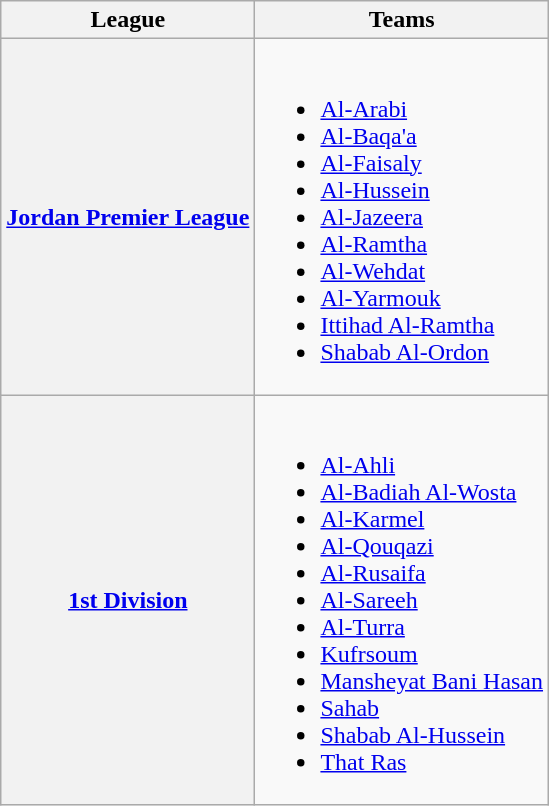<table class="wikitable">
<tr>
<th>League</th>
<th>Teams</th>
</tr>
<tr>
<th><a href='#'>Jordan Premier League</a></th>
<td valign=top><br><ul><li><a href='#'>Al-Arabi</a></li><li><a href='#'>Al-Baqa'a</a></li><li><a href='#'>Al-Faisaly</a></li><li><a href='#'>Al-Hussein</a></li><li><a href='#'>Al-Jazeera</a></li><li><a href='#'>Al-Ramtha</a></li><li><a href='#'>Al-Wehdat</a></li><li><a href='#'>Al-Yarmouk</a></li><li><a href='#'>Ittihad Al-Ramtha</a></li><li><a href='#'>Shabab Al-Ordon</a></li></ul></td>
</tr>
<tr>
<th><a href='#'>1st Division</a></th>
<td valign=top><br><ul><li><a href='#'>Al-Ahli</a></li><li><a href='#'>Al-Badiah Al-Wosta</a></li><li><a href='#'>Al-Karmel</a></li><li><a href='#'>Al-Qouqazi</a></li><li><a href='#'>Al-Rusaifa</a></li><li><a href='#'>Al-Sareeh</a></li><li><a href='#'>Al-Turra</a></li><li><a href='#'>Kufrsoum</a></li><li><a href='#'>Mansheyat Bani Hasan</a></li><li><a href='#'>Sahab</a></li><li><a href='#'>Shabab Al-Hussein</a></li><li><a href='#'>That Ras</a></li></ul></td>
</tr>
</table>
